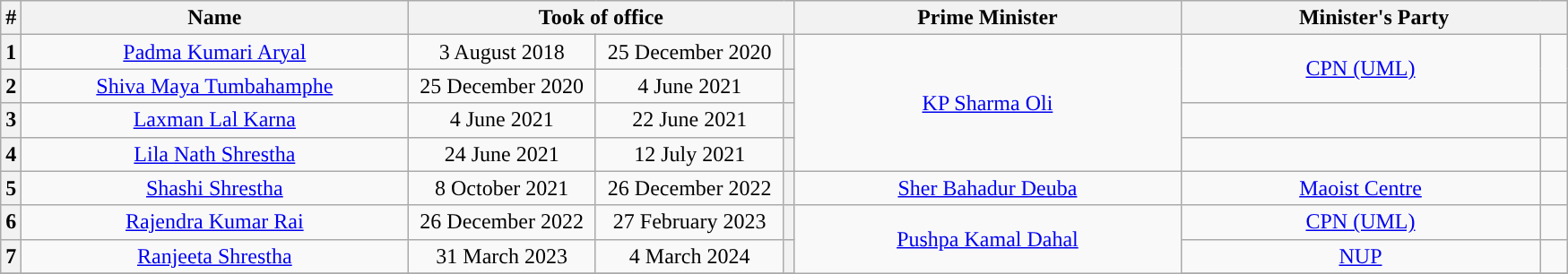<table class="wikitable"  style="text-align:center">
<tr>
<th>#</th>
<th width=280px>Name</th>
<th width=280px colspan=3>Took of office</th>
<th width=280px>Prime Minister</th>
<th width=280px colspan=2>Minister's Party</th>
</tr>
<tr>
<th>1</th>
<td><a href='#'>Padma Kumari Aryal</a><br></td>
<td>3 August 2018</td>
<td>25 December 2020</td>
<th></th>
<td rowspan="4"><a href='#'>KP Sharma Oli</a></td>
<td rowspan="2"><a href='#'>CPN (UML)</a></td>
<td rowspan="2"></td>
</tr>
<tr>
<th>2</th>
<td><a href='#'>Shiva Maya Tumbahamphe</a><br></td>
<td>25 December 2020</td>
<td>4 June 2021</td>
<th></th>
</tr>
<tr>
<th>3</th>
<td><a href='#'>Laxman Lal Karna</a><br></td>
<td>4 June 2021</td>
<td>22 June 2021</td>
<th></th>
<td></td>
<td></td>
</tr>
<tr>
<th>4</th>
<td><a href='#'>Lila Nath Shrestha</a><br></td>
<td>24 June 2021</td>
<td>12 July 2021</td>
<th></th>
<td></td>
<td></td>
</tr>
<tr>
<th>5</th>
<td><a href='#'>Shashi Shrestha</a><br></td>
<td>8 October 2021</td>
<td>26 December 2022</td>
<th></th>
<td><a href='#'>Sher Bahadur Deuba</a></td>
<td><a href='#'> Maoist Centre</a></td>
<td></td>
</tr>
<tr>
<th>6</th>
<td><a href='#'>Rajendra Kumar Rai</a><br></td>
<td>26 December 2022</td>
<td>27 February 2023</td>
<th></th>
<td rowspan="3"><a href='#'>Pushpa Kamal Dahal</a></td>
<td><a href='#'>CPN (UML)</a></td>
<td></td>
</tr>
<tr>
<th>7</th>
<td><a href='#'>Ranjeeta Shrestha</a><br></td>
<td>31 March 2023</td>
<td>4 March 2024</td>
<th></th>
<td><a href='#'>NUP</a></td>
<td></td>
</tr>
<tr>
</tr>
</table>
